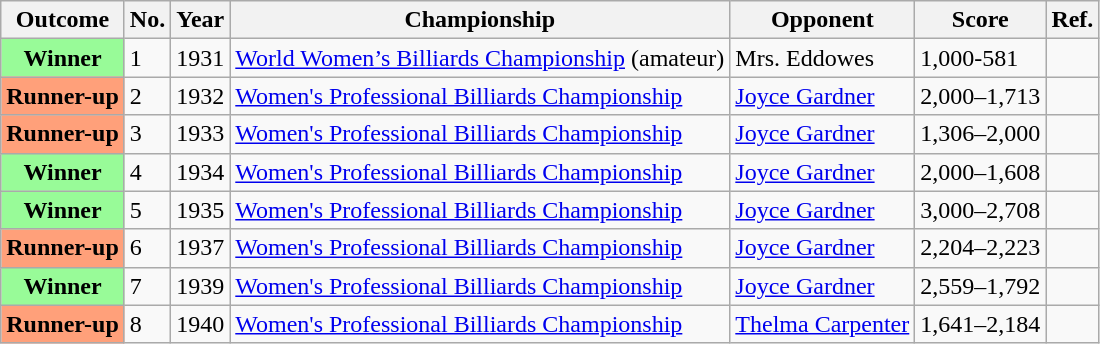<table class="wikitable">
<tr>
<th>Outcome</th>
<th>No.</th>
<th>Year</th>
<th>Championship</th>
<th>Opponent</th>
<th>Score</th>
<th>Ref.</th>
</tr>
<tr>
<th scope="row" style="background:#98FB98">Winner</th>
<td>1</td>
<td>1931</td>
<td><a href='#'>World Women’s Billiards Championship</a> (amateur)</td>
<td>Mrs. Eddowes</td>
<td>1,000-581</td>
<td></td>
</tr>
<tr>
<th scope="row" style="background:#ffa07a;">Runner-up</th>
<td>2</td>
<td>1932</td>
<td><a href='#'>Women's Professional Billiards Championship</a></td>
<td><a href='#'>Joyce Gardner</a></td>
<td>2,000–1,713</td>
<td></td>
</tr>
<tr>
<th scope="row" style="background:#ffa07a;">Runner-up</th>
<td>3</td>
<td>1933</td>
<td><a href='#'>Women's Professional Billiards Championship</a></td>
<td><a href='#'>Joyce Gardner</a></td>
<td>1,306–2,000</td>
<td></td>
</tr>
<tr>
<th scope="row" style="background:#98FB98">Winner</th>
<td>4</td>
<td>1934</td>
<td><a href='#'>Women's Professional Billiards Championship</a></td>
<td><a href='#'>Joyce Gardner</a></td>
<td>2,000–1,608</td>
<td></td>
</tr>
<tr>
<th scope="row" style="background:#98FB98">Winner</th>
<td>5</td>
<td>1935</td>
<td><a href='#'>Women's Professional Billiards Championship</a></td>
<td><a href='#'>Joyce Gardner</a></td>
<td>3,000–2,708</td>
<td></td>
</tr>
<tr>
<th scope="row" style="background:#ffa07a;">Runner-up</th>
<td>6</td>
<td>1937</td>
<td><a href='#'>Women's Professional Billiards Championship</a></td>
<td><a href='#'>Joyce Gardner</a></td>
<td>2,204–2,223</td>
<td></td>
</tr>
<tr>
<th scope="row" style="background:#98FB98">Winner</th>
<td>7</td>
<td>1939</td>
<td><a href='#'>Women's Professional Billiards Championship</a></td>
<td><a href='#'>Joyce Gardner</a></td>
<td>2,559–1,792</td>
<td></td>
</tr>
<tr>
<th scope="row" style="background:#ffa07a;">Runner-up</th>
<td>8</td>
<td>1940</td>
<td><a href='#'>Women's Professional Billiards Championship</a></td>
<td><a href='#'>Thelma Carpenter</a></td>
<td>1,641–2,184</td>
<td></td>
</tr>
</table>
